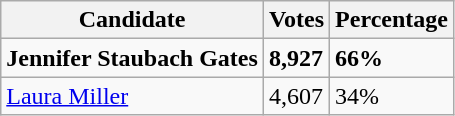<table class="wikitable">
<tr>
<th>Candidate</th>
<th>Votes</th>
<th>Percentage</th>
</tr>
<tr>
<td><strong>Jennifer Staubach Gates</strong></td>
<td><strong>8,927</strong></td>
<td><strong>66%</strong></td>
</tr>
<tr>
<td><a href='#'>Laura Miller</a></td>
<td>4,607</td>
<td>34%</td>
</tr>
</table>
